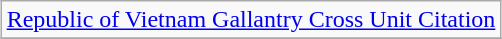<table class="wikitable" style="margin:1em auto; text-align:center;">
<tr>
<td colspan="3"><a href='#'>Republic of Vietnam Gallantry Cross Unit Citation</a></td>
</tr>
<tr>
</tr>
</table>
